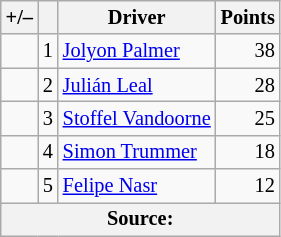<table class="wikitable" style="font-size: 85%;">
<tr>
<th scope="col">+/–</th>
<th scope="col"></th>
<th scope="col">Driver</th>
<th scope="col">Points</th>
</tr>
<tr>
<td align="left"></td>
<td>1</td>
<td> <a href='#'>Jolyon Palmer</a></td>
<td align="right">38</td>
</tr>
<tr>
<td align="left"></td>
<td>2</td>
<td> <a href='#'>Julián Leal</a></td>
<td align="right">28</td>
</tr>
<tr>
<td align="left"></td>
<td>3</td>
<td> <a href='#'>Stoffel Vandoorne</a></td>
<td align="right">25</td>
</tr>
<tr>
<td align="left"></td>
<td>4</td>
<td> <a href='#'>Simon Trummer</a></td>
<td align="right">18</td>
</tr>
<tr>
<td align="left"></td>
<td>5</td>
<td> <a href='#'>Felipe Nasr</a></td>
<td align="right">12</td>
</tr>
<tr>
<th colspan="4">Source:</th>
</tr>
</table>
